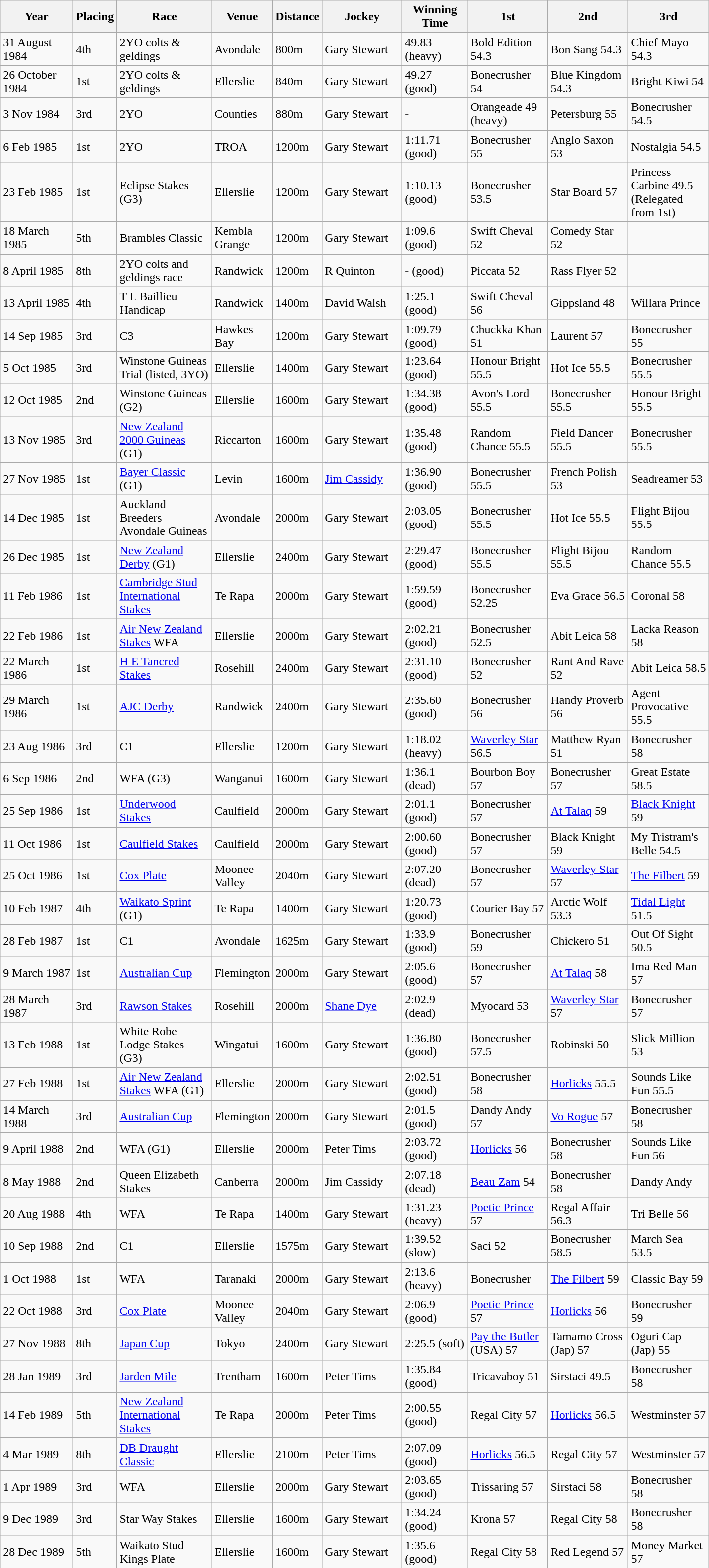<table class="wikitable sortable">
<tr>
<th width="90px">Year<br></th>
<th width="50px">Placing<br></th>
<th width="120px">Race<br></th>
<th width="70px">Venue<br></th>
<th width="50px">Distance<br></th>
<th width="100px">Jockey<br></th>
<th width="80px">Winning Time<br></th>
<th width="100px">1st<br></th>
<th width="100px">2nd<br></th>
<th width="100px">3rd<br></th>
</tr>
<tr>
<td>31 August 1984</td>
<td>4th</td>
<td>2YO colts & geldings</td>
<td>Avondale</td>
<td>800m</td>
<td>Gary Stewart</td>
<td>49.83 (heavy)</td>
<td>Bold Edition 54.3</td>
<td>Bon Sang 54.3</td>
<td>Chief Mayo 54.3</td>
</tr>
<tr>
<td>26 October 1984</td>
<td>1st</td>
<td>2YO colts & geldings</td>
<td>Ellerslie</td>
<td>840m</td>
<td>Gary Stewart</td>
<td>49.27 (good)</td>
<td>Bonecrusher 54</td>
<td>Blue Kingdom 54.3</td>
<td>Bright Kiwi 54</td>
</tr>
<tr>
<td>3 Nov 1984</td>
<td>3rd</td>
<td>2YO</td>
<td>Counties</td>
<td>880m</td>
<td>Gary Stewart</td>
<td>-</td>
<td>Orangeade 49 (heavy)</td>
<td>Petersburg 55</td>
<td>Bonecrusher 54.5</td>
</tr>
<tr>
<td>6 Feb 1985</td>
<td>1st</td>
<td>2YO</td>
<td>TROA</td>
<td>1200m</td>
<td>Gary Stewart</td>
<td>1:11.71 (good)</td>
<td>Bonecrusher 55</td>
<td>Anglo Saxon 53</td>
<td>Nostalgia 54.5</td>
</tr>
<tr>
<td>23 Feb 1985</td>
<td>1st</td>
<td>Eclipse Stakes (G3)</td>
<td>Ellerslie</td>
<td>1200m</td>
<td>Gary Stewart</td>
<td>1:10.13 (good)</td>
<td>Bonecrusher 53.5</td>
<td>Star Board 57</td>
<td>Princess Carbine 49.5 (Relegated from 1st)</td>
</tr>
<tr>
<td>18 March 1985</td>
<td>5th</td>
<td>Brambles Classic</td>
<td>Kembla Grange</td>
<td>1200m</td>
<td>Gary Stewart</td>
<td>1:09.6 (good)</td>
<td>Swift Cheval 52</td>
<td>Comedy Star 52</td>
<td></td>
</tr>
<tr>
<td>8 April 1985</td>
<td>8th</td>
<td>2YO colts and geldings race</td>
<td>Randwick</td>
<td>1200m</td>
<td>R Quinton</td>
<td>- (good)</td>
<td>Piccata 52</td>
<td>Rass Flyer 52</td>
<td></td>
</tr>
<tr>
<td>13 April 1985</td>
<td>4th</td>
<td>T L Baillieu Handicap</td>
<td>Randwick</td>
<td>1400m</td>
<td>David Walsh</td>
<td>1:25.1 (good)</td>
<td>Swift Cheval 56</td>
<td>Gippsland 48</td>
<td>Willara Prince</td>
</tr>
<tr>
<td>14 Sep 1985</td>
<td>3rd</td>
<td>C3</td>
<td>Hawkes Bay</td>
<td>1200m</td>
<td>Gary Stewart</td>
<td>1:09.79 (good)</td>
<td>Chuckka Khan 51</td>
<td>Laurent 57</td>
<td>Bonecrusher 55</td>
</tr>
<tr>
<td>5 Oct 1985</td>
<td>3rd</td>
<td>Winstone Guineas Trial (listed, 3YO)</td>
<td>Ellerslie</td>
<td>1400m</td>
<td>Gary Stewart</td>
<td>1:23.64 (good)</td>
<td>Honour Bright 55.5</td>
<td>Hot Ice 55.5</td>
<td>Bonecrusher 55.5</td>
</tr>
<tr>
<td>12 Oct 1985</td>
<td>2nd</td>
<td>Winstone Guineas (G2)</td>
<td>Ellerslie</td>
<td>1600m</td>
<td>Gary Stewart</td>
<td>1:34.38 (good)</td>
<td>Avon's Lord 55.5</td>
<td>Bonecrusher 55.5</td>
<td>Honour Bright 55.5</td>
</tr>
<tr>
<td>13 Nov 1985</td>
<td>3rd</td>
<td><a href='#'>New Zealand 2000 Guineas</a> (G1)</td>
<td>Riccarton</td>
<td>1600m</td>
<td>Gary Stewart</td>
<td>1:35.48 (good)</td>
<td>Random Chance 55.5</td>
<td>Field Dancer 55.5</td>
<td>Bonecrusher 55.5</td>
</tr>
<tr>
<td>27 Nov 1985</td>
<td>1st</td>
<td><a href='#'>Bayer Classic</a> (G1)</td>
<td>Levin</td>
<td>1600m</td>
<td><a href='#'>Jim Cassidy</a></td>
<td>1:36.90 (good)</td>
<td>Bonecrusher 55.5</td>
<td>French Polish 53</td>
<td>Seadreamer 53</td>
</tr>
<tr>
<td>14 Dec 1985</td>
<td>1st</td>
<td>Auckland Breeders Avondale Guineas</td>
<td>Avondale</td>
<td>2000m</td>
<td>Gary Stewart</td>
<td>2:03.05 (good)</td>
<td>Bonecrusher 55.5</td>
<td>Hot Ice 55.5</td>
<td>Flight Bijou 55.5</td>
</tr>
<tr>
<td>26 Dec 1985</td>
<td>1st</td>
<td><a href='#'>New Zealand Derby</a> (G1)</td>
<td>Ellerslie</td>
<td>2400m</td>
<td>Gary Stewart</td>
<td>2:29.47 (good)</td>
<td>Bonecrusher 55.5</td>
<td>Flight Bijou 55.5</td>
<td>Random Chance 55.5</td>
</tr>
<tr>
<td>11 Feb 1986</td>
<td>1st</td>
<td><a href='#'>Cambridge Stud International Stakes</a></td>
<td>Te Rapa</td>
<td>2000m</td>
<td>Gary Stewart</td>
<td>1:59.59 (good)</td>
<td>Bonecrusher 52.25</td>
<td>Eva Grace 56.5</td>
<td>Coronal 58</td>
</tr>
<tr>
<td>22 Feb 1986</td>
<td>1st</td>
<td><a href='#'>Air New Zealand Stakes</a> WFA</td>
<td>Ellerslie</td>
<td>2000m</td>
<td>Gary Stewart</td>
<td>2:02.21 (good)</td>
<td>Bonecrusher 52.5</td>
<td>Abit Leica 58</td>
<td>Lacka Reason 58</td>
</tr>
<tr>
<td>22 March 1986</td>
<td>1st</td>
<td><a href='#'>H E Tancred Stakes</a></td>
<td>Rosehill</td>
<td>2400m</td>
<td>Gary Stewart</td>
<td>2:31.10 (good)</td>
<td>Bonecrusher 52</td>
<td>Rant And Rave 52</td>
<td>Abit Leica 58.5</td>
</tr>
<tr>
<td>29 March 1986</td>
<td>1st</td>
<td><a href='#'>AJC Derby</a></td>
<td>Randwick</td>
<td>2400m</td>
<td>Gary Stewart</td>
<td>2:35.60 (good)</td>
<td>Bonecrusher 56</td>
<td>Handy Proverb 56</td>
<td>Agent Provocative 55.5</td>
</tr>
<tr>
<td>23 Aug 1986</td>
<td>3rd</td>
<td>C1</td>
<td>Ellerslie</td>
<td>1200m</td>
<td>Gary Stewart</td>
<td>1:18.02 (heavy)</td>
<td><a href='#'>Waverley Star</a> 56.5</td>
<td>Matthew Ryan 51</td>
<td>Bonecrusher 58</td>
</tr>
<tr>
<td>6 Sep 1986</td>
<td>2nd</td>
<td>WFA (G3)</td>
<td>Wanganui</td>
<td>1600m</td>
<td>Gary Stewart</td>
<td>1:36.1 (dead)</td>
<td>Bourbon Boy 57</td>
<td>Bonecrusher 57</td>
<td>Great Estate 58.5</td>
</tr>
<tr>
<td>25 Sep 1986</td>
<td>1st</td>
<td><a href='#'>Underwood Stakes</a></td>
<td>Caulfield</td>
<td>2000m</td>
<td>Gary Stewart</td>
<td>2:01.1 (good)</td>
<td>Bonecrusher 57</td>
<td><a href='#'>At Talaq</a> 59</td>
<td><a href='#'>Black Knight</a> 59</td>
</tr>
<tr>
<td>11 Oct 1986</td>
<td>1st</td>
<td><a href='#'>Caulfield Stakes</a></td>
<td>Caulfield</td>
<td>2000m</td>
<td>Gary Stewart</td>
<td>2:00.60 (good)</td>
<td>Bonecrusher 57</td>
<td>Black Knight 59</td>
<td>My Tristram's Belle 54.5</td>
</tr>
<tr>
<td>25 Oct 1986</td>
<td>1st</td>
<td><a href='#'>Cox Plate</a></td>
<td>Moonee Valley</td>
<td>2040m</td>
<td>Gary Stewart</td>
<td>2:07.20 (dead)</td>
<td>Bonecrusher 57</td>
<td><a href='#'>Waverley Star</a> 57</td>
<td><a href='#'>The Filbert</a> 59</td>
</tr>
<tr>
<td>10 Feb 1987</td>
<td>4th</td>
<td><a href='#'>Waikato Sprint</a> (G1)</td>
<td>Te Rapa</td>
<td>1400m</td>
<td>Gary Stewart</td>
<td>1:20.73 (good)</td>
<td>Courier Bay 57</td>
<td>Arctic Wolf 53.3</td>
<td><a href='#'>Tidal Light</a> 51.5</td>
</tr>
<tr>
<td>28 Feb 1987</td>
<td>1st</td>
<td>C1</td>
<td>Avondale</td>
<td>1625m</td>
<td>Gary Stewart</td>
<td>1:33.9 (good)</td>
<td>Bonecrusher 59</td>
<td>Chickero 51</td>
<td>Out Of Sight 50.5</td>
</tr>
<tr>
<td>9 March 1987</td>
<td>1st</td>
<td><a href='#'>Australian Cup</a></td>
<td>Flemington</td>
<td>2000m</td>
<td>Gary Stewart</td>
<td>2:05.6 (good)</td>
<td>Bonecrusher 57</td>
<td><a href='#'>At Talaq</a> 58</td>
<td>Ima Red Man 57</td>
</tr>
<tr>
<td>28 March 1987</td>
<td>3rd</td>
<td><a href='#'>Rawson Stakes</a></td>
<td>Rosehill</td>
<td>2000m</td>
<td><a href='#'>Shane Dye</a></td>
<td>2:02.9 (dead)</td>
<td>Myocard 53</td>
<td><a href='#'>Waverley Star</a> 57</td>
<td>Bonecrusher 57</td>
</tr>
<tr>
<td>13 Feb 1988</td>
<td>1st</td>
<td>White Robe Lodge Stakes (G3)</td>
<td>Wingatui</td>
<td>1600m</td>
<td>Gary Stewart</td>
<td>1:36.80 (good)</td>
<td>Bonecrusher 57.5</td>
<td>Robinski 50</td>
<td>Slick Million 53</td>
</tr>
<tr>
<td>27 Feb 1988</td>
<td>1st</td>
<td><a href='#'>Air New Zealand Stakes</a> WFA (G1)</td>
<td>Ellerslie</td>
<td>2000m</td>
<td>Gary Stewart</td>
<td>2:02.51 (good)</td>
<td>Bonecrusher 58</td>
<td><a href='#'>Horlicks</a> 55.5</td>
<td>Sounds Like Fun 55.5</td>
</tr>
<tr>
<td>14 March 1988</td>
<td>3rd</td>
<td><a href='#'>Australian Cup</a></td>
<td>Flemington</td>
<td>2000m</td>
<td>Gary Stewart</td>
<td>2:01.5 (good)</td>
<td>Dandy Andy 57</td>
<td><a href='#'>Vo Rogue</a> 57</td>
<td>Bonecrusher 58</td>
</tr>
<tr>
<td>9 April 1988</td>
<td>2nd</td>
<td>WFA (G1)</td>
<td>Ellerslie</td>
<td>2000m</td>
<td>Peter Tims</td>
<td>2:03.72 (good)</td>
<td><a href='#'>Horlicks</a> 56</td>
<td>Bonecrusher 58</td>
<td>Sounds Like Fun 56</td>
</tr>
<tr>
<td>8 May 1988</td>
<td>2nd</td>
<td>Queen Elizabeth Stakes</td>
<td>Canberra</td>
<td>2000m</td>
<td>Jim Cassidy</td>
<td>2:07.18 (dead)</td>
<td><a href='#'>Beau Zam</a> 54</td>
<td>Bonecrusher 58</td>
<td>Dandy Andy</td>
</tr>
<tr>
<td>20 Aug 1988</td>
<td>4th</td>
<td>WFA</td>
<td>Te Rapa</td>
<td>1400m</td>
<td>Gary Stewart</td>
<td>1:31.23 (heavy)</td>
<td><a href='#'>Poetic Prince</a> 57</td>
<td>Regal Affair 56.3</td>
<td>Tri Belle 56</td>
</tr>
<tr>
<td>10 Sep 1988</td>
<td>2nd</td>
<td>C1</td>
<td>Ellerslie</td>
<td>1575m</td>
<td>Gary Stewart</td>
<td>1:39.52 (slow)</td>
<td>Saci 52</td>
<td>Bonecrusher 58.5</td>
<td>March Sea 53.5</td>
</tr>
<tr>
<td>1 Oct 1988</td>
<td>1st</td>
<td>WFA</td>
<td>Taranaki</td>
<td>2000m</td>
<td>Gary Stewart</td>
<td>2:13.6 (heavy)</td>
<td>Bonecrusher</td>
<td><a href='#'>The Filbert</a> 59</td>
<td>Classic Bay 59</td>
</tr>
<tr>
<td>22 Oct 1988</td>
<td>3rd</td>
<td><a href='#'>Cox Plate</a></td>
<td>Moonee Valley</td>
<td>2040m</td>
<td>Gary Stewart</td>
<td>2:06.9 (good)</td>
<td><a href='#'>Poetic Prince</a> 57</td>
<td><a href='#'>Horlicks</a> 56</td>
<td>Bonecrusher 59</td>
</tr>
<tr>
<td>27 Nov 1988</td>
<td>8th</td>
<td><a href='#'>Japan Cup</a></td>
<td>Tokyo</td>
<td>2400m</td>
<td>Gary Stewart</td>
<td>2:25.5 (soft)</td>
<td><a href='#'>Pay the Butler</a> (USA) 57</td>
<td>Tamamo Cross (Jap) 57</td>
<td>Oguri Cap (Jap) 55</td>
</tr>
<tr>
<td>28 Jan 1989</td>
<td>3rd</td>
<td><a href='#'>Jarden Mile</a></td>
<td>Trentham</td>
<td>1600m</td>
<td>Peter Tims</td>
<td>1:35.84 (good)</td>
<td>Tricavaboy 51</td>
<td>Sirstaci 49.5</td>
<td>Bonecrusher 58</td>
</tr>
<tr>
<td>14 Feb 1989</td>
<td>5th</td>
<td><a href='#'>New Zealand International Stakes</a></td>
<td>Te Rapa</td>
<td>2000m</td>
<td>Peter Tims</td>
<td>2:00.55 (good)</td>
<td>Regal City 57</td>
<td><a href='#'>Horlicks</a> 56.5</td>
<td>Westminster 57</td>
</tr>
<tr>
<td>4 Mar 1989</td>
<td>8th</td>
<td><a href='#'>DB Draught Classic</a></td>
<td>Ellerslie</td>
<td>2100m</td>
<td>Peter Tims</td>
<td>2:07.09 (good)</td>
<td><a href='#'>Horlicks</a> 56.5</td>
<td>Regal City 57</td>
<td>Westminster 57</td>
</tr>
<tr>
<td>1 Apr 1989</td>
<td>3rd</td>
<td>WFA</td>
<td>Ellerslie</td>
<td>2000m</td>
<td>Gary Stewart</td>
<td>2:03.65 (good)</td>
<td>Trissaring 57</td>
<td>Sirstaci 58</td>
<td>Bonecrusher 58</td>
</tr>
<tr>
<td>9 Dec 1989</td>
<td>3rd</td>
<td>Star Way Stakes</td>
<td>Ellerslie</td>
<td>1600m</td>
<td>Gary Stewart</td>
<td>1:34.24 (good)</td>
<td>Krona 57</td>
<td>Regal City 58</td>
<td>Bonecrusher 58</td>
</tr>
<tr>
<td>28 Dec 1989</td>
<td>5th</td>
<td>Waikato Stud Kings Plate</td>
<td>Ellerslie</td>
<td>1600m</td>
<td>Gary Stewart</td>
<td>1:35.6 (good)</td>
<td>Regal City 58</td>
<td>Red Legend 57</td>
<td>Money Market 57</td>
</tr>
<tr>
</tr>
</table>
